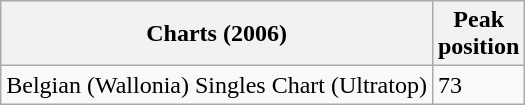<table class="wikitable">
<tr>
<th>Charts (2006)</th>
<th>Peak<br>position</th>
</tr>
<tr>
<td>Belgian (Wallonia) Singles Chart (Ultratop)</td>
<td>73</td>
</tr>
</table>
